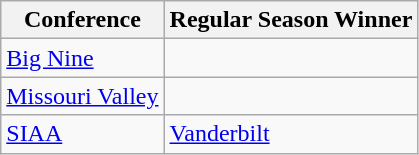<table class="wikitable">
<tr>
<th>Conference</th>
<th>Regular Season Winner</th>
</tr>
<tr>
<td><a href='#'>Big Nine</a></td>
<td></td>
</tr>
<tr>
<td><a href='#'>Missouri Valley</a></td>
<td></td>
</tr>
<tr>
<td><a href='#'>SIAA</a></td>
<td><a href='#'>Vanderbilt</a></td>
</tr>
</table>
